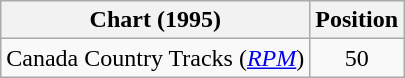<table class="wikitable sortable">
<tr>
<th scope="col">Chart (1995)</th>
<th scope="col">Position</th>
</tr>
<tr>
<td>Canada Country Tracks (<em><a href='#'>RPM</a></em>)</td>
<td align="center">50</td>
</tr>
</table>
